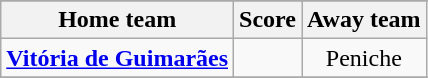<table class="wikitable" style="text-align: center">
<tr>
</tr>
<tr>
<th>Home team</th>
<th>Score</th>
<th>Away team</th>
</tr>
<tr>
<td><strong><a href='#'>Vitória de Guimarães</a></strong> </td>
<td></td>
<td>Peniche </td>
</tr>
<tr>
</tr>
</table>
